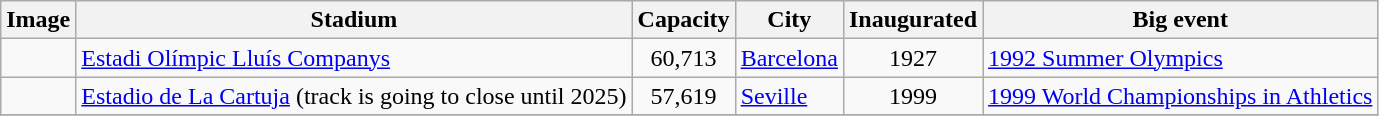<table class="wikitable sortable">
<tr>
<th>Image</th>
<th>Stadium</th>
<th>Capacity</th>
<th>City</th>
<th>Inaugurated</th>
<th>Big event</th>
</tr>
<tr>
<td></td>
<td><a href='#'>Estadi Olímpic Lluís Companys</a></td>
<td align="center">60,713</td>
<td> <a href='#'>Barcelona</a></td>
<td align="center">1927</td>
<td><a href='#'>1992 Summer Olympics</a></td>
</tr>
<tr>
<td></td>
<td><a href='#'>Estadio de La Cartuja</a> (track is going to close until 2025)</td>
<td align="center">57,619</td>
<td> <a href='#'>Seville</a></td>
<td align="center">1999</td>
<td><a href='#'>1999 World Championships in Athletics</a></td>
</tr>
<tr>
</tr>
</table>
